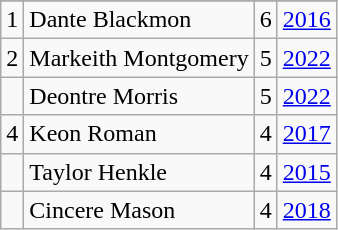<table class="wikitable">
<tr>
</tr>
<tr>
<td>1</td>
<td>Dante Blackmon</td>
<td>6</td>
<td><a href='#'>2016</a></td>
</tr>
<tr>
<td>2</td>
<td>Markeith Montgomery</td>
<td>5</td>
<td><a href='#'>2022</a></td>
</tr>
<tr>
<td></td>
<td>Deontre Morris</td>
<td>5</td>
<td><a href='#'>2022</a></td>
</tr>
<tr>
<td>4</td>
<td>Keon Roman</td>
<td>4</td>
<td><a href='#'>2017</a></td>
</tr>
<tr>
<td></td>
<td>Taylor Henkle</td>
<td>4</td>
<td><a href='#'>2015</a></td>
</tr>
<tr>
<td></td>
<td>Cincere Mason</td>
<td>4</td>
<td><a href='#'>2018</a></td>
</tr>
</table>
